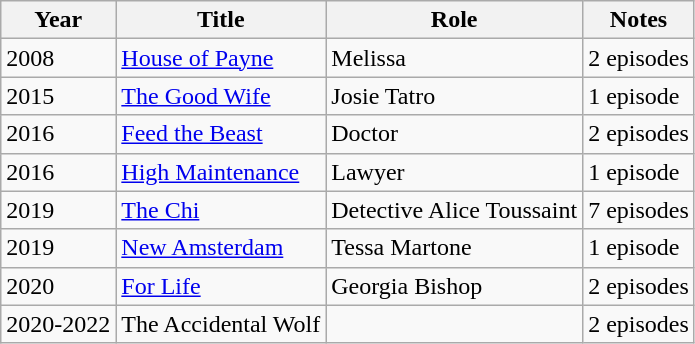<table class="wikitable">
<tr>
<th>Year</th>
<th>Title</th>
<th>Role</th>
<th>Notes</th>
</tr>
<tr>
<td>2008</td>
<td><a href='#'>House of Payne</a></td>
<td>Melissa</td>
<td>2 episodes</td>
</tr>
<tr>
<td>2015</td>
<td><a href='#'>The Good Wife</a></td>
<td>Josie Tatro</td>
<td>1 episode</td>
</tr>
<tr>
<td>2016</td>
<td><a href='#'>Feed the Beast</a></td>
<td>Doctor</td>
<td>2 episodes</td>
</tr>
<tr>
<td>2016</td>
<td><a href='#'>High Maintenance</a></td>
<td>Lawyer</td>
<td>1 episode</td>
</tr>
<tr>
<td>2019</td>
<td><a href='#'>The Chi</a></td>
<td>Detective Alice Toussaint</td>
<td>7 episodes</td>
</tr>
<tr>
<td>2019</td>
<td><a href='#'>New Amsterdam</a></td>
<td>Tessa Martone</td>
<td>1 episode</td>
</tr>
<tr>
<td>2020</td>
<td><a href='#'>For Life</a></td>
<td>Georgia Bishop</td>
<td>2 episodes</td>
</tr>
<tr>
<td>2020-2022</td>
<td>The Accidental Wolf</td>
<td></td>
<td>2 episodes</td>
</tr>
</table>
